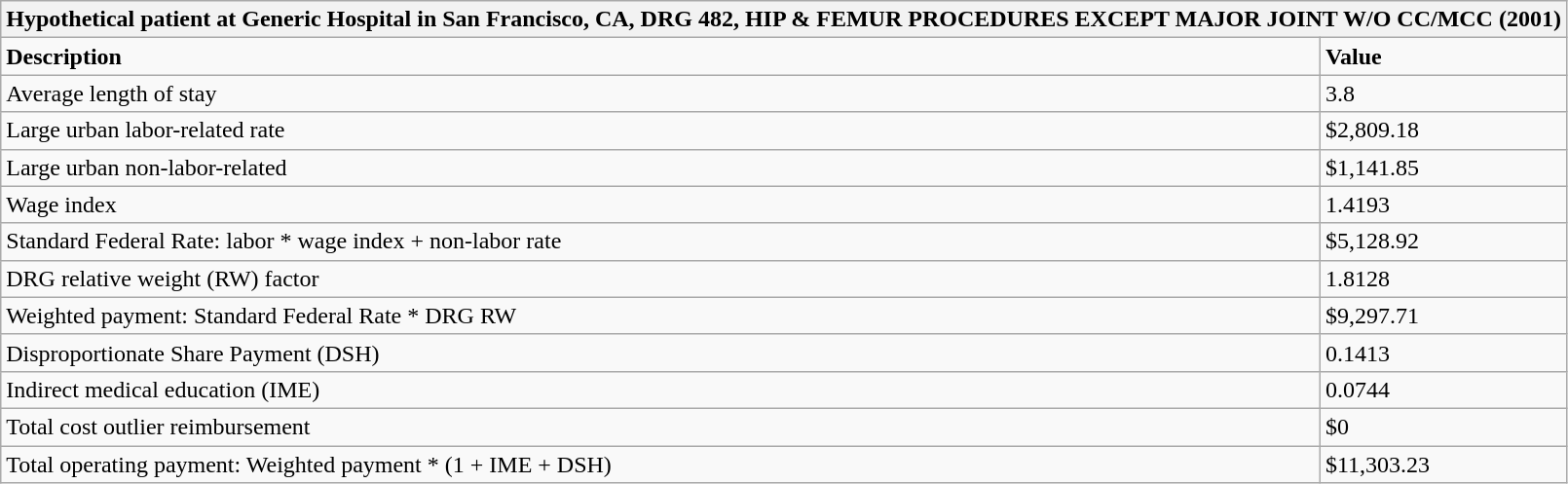<table class="wikitable">
<tr>
<th colspan="2">Hypothetical patient at Generic Hospital in San Francisco, CA, DRG 482, HIP & FEMUR PROCEDURES EXCEPT MAJOR JOINT W/O CC/MCC (2001)</th>
</tr>
<tr>
<td><strong>Description</strong></td>
<td><strong>Value</strong></td>
</tr>
<tr>
<td>Average length of stay</td>
<td>3.8</td>
</tr>
<tr>
<td>Large urban labor-related rate</td>
<td>$2,809.18</td>
</tr>
<tr>
<td>Large urban non-labor-related</td>
<td>$1,141.85</td>
</tr>
<tr>
<td>Wage index</td>
<td>1.4193</td>
</tr>
<tr>
<td>Standard Federal Rate: labor * wage index + non-labor rate</td>
<td>$5,128.92</td>
</tr>
<tr>
<td>DRG relative weight (RW) factor</td>
<td>1.8128</td>
</tr>
<tr>
<td>Weighted payment: Standard Federal Rate * DRG RW</td>
<td>$9,297.71</td>
</tr>
<tr>
<td>Disproportionate Share Payment (DSH)</td>
<td>0.1413</td>
</tr>
<tr>
<td>Indirect medical education (IME)</td>
<td>0.0744</td>
</tr>
<tr>
<td>Total cost outlier reimbursement</td>
<td>$0</td>
</tr>
<tr>
<td>Total operating payment: Weighted payment * (1 + IME + DSH)</td>
<td>$11,303.23</td>
</tr>
</table>
